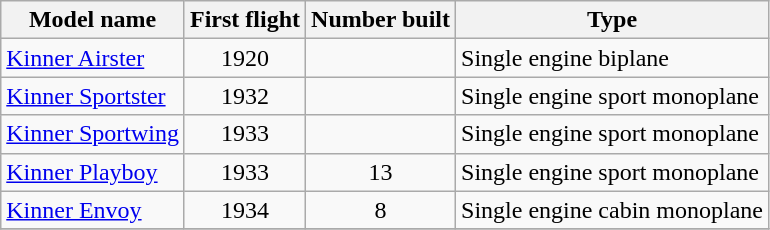<table class="wikitable sortable">
<tr>
<th>Model name</th>
<th>First flight</th>
<th>Number built</th>
<th>Type</th>
</tr>
<tr>
<td align=left><a href='#'>Kinner Airster</a></td>
<td align=center>1920</td>
<td align=center></td>
<td align=left>Single engine biplane</td>
</tr>
<tr>
<td align=left><a href='#'>Kinner Sportster</a></td>
<td align=center>1932</td>
<td align=center></td>
<td align=left>Single engine sport monoplane</td>
</tr>
<tr>
<td align=left><a href='#'>Kinner Sportwing</a></td>
<td align=center>1933</td>
<td align=center></td>
<td align=left>Single engine sport monoplane</td>
</tr>
<tr>
<td align=left><a href='#'>Kinner Playboy</a></td>
<td align=center>1933</td>
<td align=center>13</td>
<td align=left>Single engine sport monoplane</td>
</tr>
<tr>
<td align=left><a href='#'>Kinner Envoy</a></td>
<td align=center>1934</td>
<td align=center>8</td>
<td align=left>Single engine cabin monoplane</td>
</tr>
<tr>
</tr>
</table>
